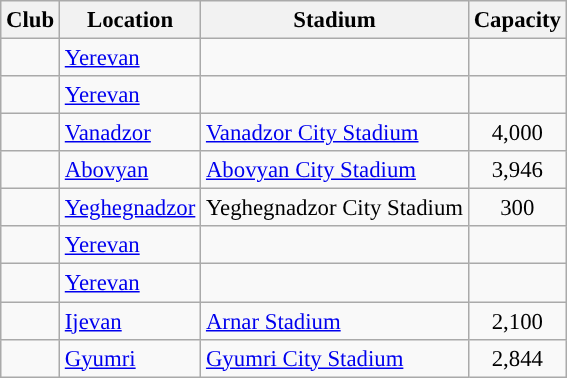<table class="wikitable sortable" style="font-size:95%">
<tr>
<th>Club</th>
<th>Location</th>
<th>Stadium</th>
<th>Capacity</th>
</tr>
<tr>
<td></td>
<td><a href='#'>Yerevan</a></td>
<td></td>
<td style="text-align:center;"></td>
</tr>
<tr>
<td></td>
<td><a href='#'>Yerevan</a></td>
<td></td>
<td style="text-align:center;"></td>
</tr>
<tr>
<td></td>
<td><a href='#'>Vanadzor</a></td>
<td><a href='#'>Vanadzor City Stadium</a></td>
<td style="text-align:center;">4,000</td>
</tr>
<tr>
<td></td>
<td><a href='#'>Abovyan</a></td>
<td><a href='#'>Abovyan City Stadium</a></td>
<td style="text-align:center;">3,946</td>
</tr>
<tr>
<td></td>
<td><a href='#'>Yeghegnadzor</a></td>
<td>Yeghegnadzor City Stadium</td>
<td style="text-align:center;">300</td>
</tr>
<tr>
<td></td>
<td><a href='#'>Yerevan</a></td>
<td></td>
<td style="text-align:center;"></td>
</tr>
<tr>
<td></td>
<td><a href='#'>Yerevan</a></td>
<td></td>
<td style="text-align:center;"></td>
</tr>
<tr>
<td></td>
<td><a href='#'>Ijevan</a></td>
<td><a href='#'>Arnar Stadium</a></td>
<td style="text-align:center;">2,100</td>
</tr>
<tr>
<td></td>
<td><a href='#'>Gyumri</a></td>
<td><a href='#'>Gyumri City Stadium</a></td>
<td style="text-align:center;">2,844</td>
</tr>
</table>
